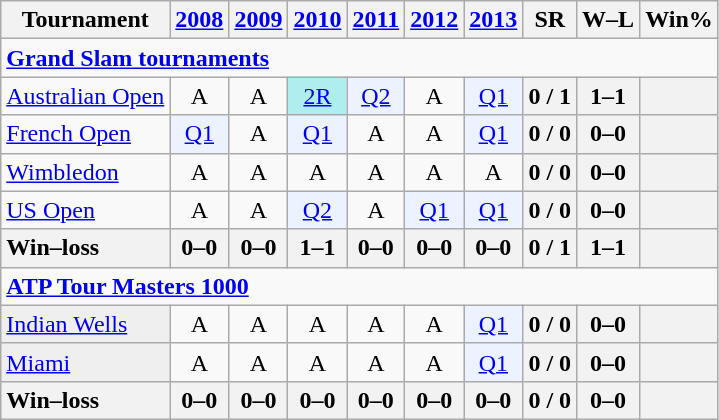<table class=wikitable style=text-align:center>
<tr>
<th>Tournament</th>
<th><a href='#'>2008</a></th>
<th><a href='#'>2009</a></th>
<th><a href='#'>2010</a></th>
<th><a href='#'>2011</a></th>
<th><a href='#'>2012</a></th>
<th><a href='#'>2013</a></th>
<th>SR</th>
<th>W–L</th>
<th>Win%</th>
</tr>
<tr>
<td colspan=25 style=text-align:left><a href='#'><strong>Grand Slam tournaments</strong></a></td>
</tr>
<tr>
<td align=left><a href='#'>Australian Open</a></td>
<td>A</td>
<td>A</td>
<td bgcolor=afeeee><a href='#'>2R</a></td>
<td bgcolor=ecf2ff><a href='#'>Q2</a></td>
<td>A</td>
<td bgcolor=ecf2ff><a href='#'>Q1</a></td>
<th>0 / 1</th>
<th>1–1</th>
<th></th>
</tr>
<tr>
<td align=left><a href='#'>French Open</a></td>
<td bgcolor=ecf2ff><a href='#'>Q1</a></td>
<td>A</td>
<td bgcolor=ecf2ff><a href='#'>Q1</a></td>
<td>A</td>
<td>A</td>
<td bgcolor=ecf2ff><a href='#'>Q1</a></td>
<th>0 / 0</th>
<th>0–0</th>
<th></th>
</tr>
<tr>
<td align=left><a href='#'>Wimbledon</a></td>
<td>A</td>
<td>A</td>
<td>A</td>
<td>A</td>
<td>A</td>
<td>A</td>
<th>0 / 0</th>
<th>0–0</th>
<th></th>
</tr>
<tr>
<td align=left><a href='#'>US Open</a></td>
<td>A</td>
<td>A</td>
<td bgcolor=ecf2ff><a href='#'>Q2</a></td>
<td>A</td>
<td bgcolor=ecf2ff><a href='#'>Q1</a></td>
<td bgcolor=ecf2ff><a href='#'>Q1</a></td>
<th>0 / 0</th>
<th>0–0</th>
<th></th>
</tr>
<tr>
<th style=text-align:left><strong>Win–loss</strong></th>
<th>0–0</th>
<th>0–0</th>
<th>1–1</th>
<th>0–0</th>
<th>0–0</th>
<th>0–0</th>
<th>0 / 1</th>
<th>1–1</th>
<th></th>
</tr>
<tr>
<td colspan=25 style=text-align:left><strong><a href='#'>ATP Tour Masters 1000</a></strong></td>
</tr>
<tr>
<td bgcolor=efefef align=left><a href='#'>Indian Wells</a></td>
<td>A</td>
<td>A</td>
<td>A</td>
<td>A</td>
<td>A</td>
<td bgcolor=ecf2ff><a href='#'>Q1</a></td>
<th>0 / 0</th>
<th>0–0</th>
<th></th>
</tr>
<tr>
<td bgcolor=efefef align=left><a href='#'>Miami</a></td>
<td>A</td>
<td>A</td>
<td>A</td>
<td>A</td>
<td>A</td>
<td bgcolor=ecf2ff><a href='#'>Q1</a></td>
<th>0 / 0</th>
<th>0–0</th>
<th></th>
</tr>
<tr>
<th style=text-align:left><strong>Win–loss</strong></th>
<th>0–0</th>
<th>0–0</th>
<th>0–0</th>
<th>0–0</th>
<th>0–0</th>
<th>0–0</th>
<th>0 / 0</th>
<th>0–0</th>
<th></th>
</tr>
</table>
